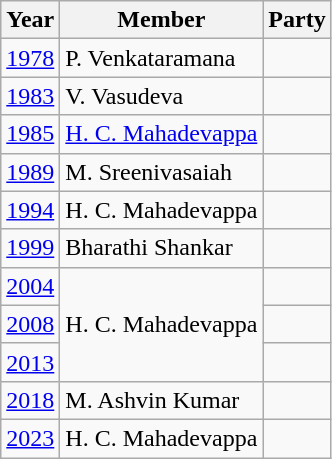<table class="wikitable sortable">
<tr>
<th>Year</th>
<th>Member</th>
<th colspan="2">Party</th>
</tr>
<tr>
<td><a href='#'>1978</a></td>
<td>P. Venkataramana</td>
<td></td>
</tr>
<tr>
<td><a href='#'>1983</a></td>
<td>V. Vasudeva</td>
<td></td>
</tr>
<tr>
<td><a href='#'>1985</a></td>
<td><a href='#'>H. C. Mahadevappa</a></td>
</tr>
<tr>
<td><a href='#'>1989</a></td>
<td>M. Sreenivasaiah</td>
<td></td>
</tr>
<tr>
<td><a href='#'>1994</a></td>
<td>H. C. Mahadevappa</td>
<td></td>
</tr>
<tr>
<td><a href='#'>1999</a></td>
<td>Bharathi Shankar</td>
<td></td>
</tr>
<tr>
<td><a href='#'>2004</a></td>
<td rowspan=3>H. C. Mahadevappa</td>
<td></td>
</tr>
<tr>
<td><a href='#'>2008</a></td>
<td></td>
</tr>
<tr>
<td><a href='#'>2013</a></td>
</tr>
<tr>
<td><a href='#'>2018</a></td>
<td>M. Ashvin Kumar</td>
<td></td>
</tr>
<tr>
<td><a href='#'>2023</a></td>
<td>H. C. Mahadevappa</td>
<td></td>
</tr>
</table>
